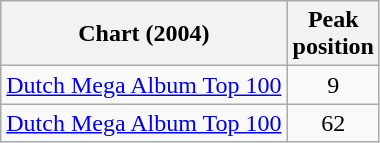<table class="wikitable">
<tr>
<th>Chart (2004)</th>
<th>Peak<br>position</th>
</tr>
<tr>
<td><a href='#'>Dutch Mega Album Top 100</a></td>
<td align="center">9</td>
</tr>
<tr>
<td><a href='#'>Dutch Mega Album Top 100</a></td>
<td align="center">62</td>
</tr>
</table>
